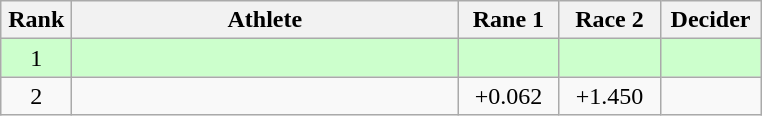<table class=wikitable style="text-align:center">
<tr>
<th width=40>Rank</th>
<th width=250>Athlete</th>
<th width=60>Rane 1</th>
<th width=60>Race 2</th>
<th width=60>Decider</th>
</tr>
<tr bgcolor="ccffcc">
<td>1</td>
<td align=left></td>
<td></td>
<td></td>
<td></td>
</tr>
<tr>
<td>2</td>
<td align=left></td>
<td>+0.062</td>
<td>+1.450</td>
<td></td>
</tr>
</table>
